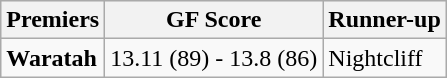<table class="wikitable" style="text-align:left;">
<tr style="background:#efefef;">
<th>Premiers</th>
<th>GF Score</th>
<th>Runner-up</th>
</tr>
<tr>
<td><strong>Waratah</strong></td>
<td>13.11 (89) - 13.8 (86)</td>
<td>Nightcliff</td>
</tr>
</table>
